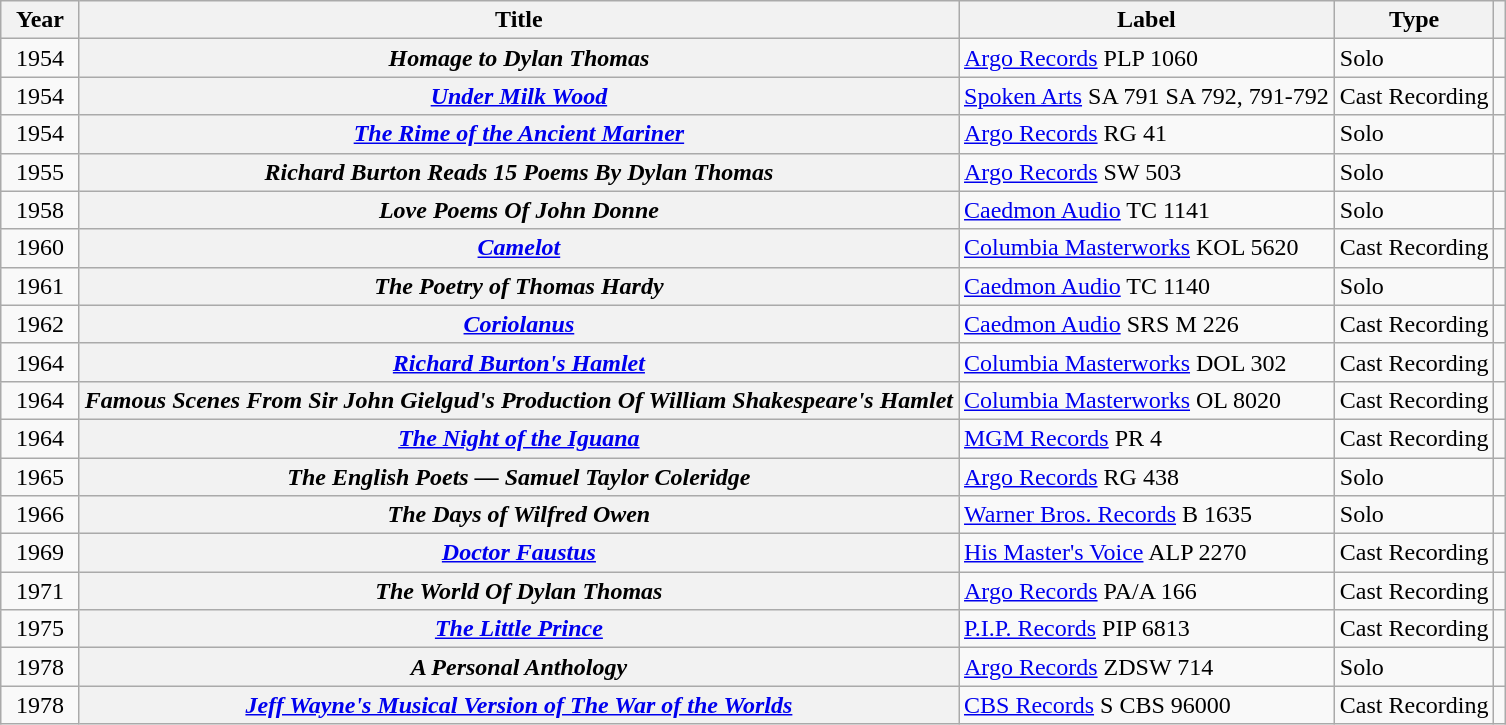<table class="wikitable plainrowheaders sortable" style="margin-right: 0;">
<tr>
<th scope="col" style="width: 45px;">Year</th>
<th scope="col">Title</th>
<th scope="col">Label</th>
<th scope="col">Type</th>
<th scope="col" class="unsortable"></th>
</tr>
<tr>
<td style="text-align: center;">1954</td>
<th scope="row"><em>Homage to Dylan Thomas</em></th>
<td><a href='#'>Argo Records</a> PLP 1060</td>
<td>Solo</td>
<td style="text-align: center;"></td>
</tr>
<tr>
<td style="text-align: center;">1954</td>
<th scope="row"><em><a href='#'>Under Milk Wood</a></em></th>
<td><a href='#'>Spoken Arts</a> SA 791 SA 792, 791-792</td>
<td>Cast Recording</td>
<td style="text-align: center;"></td>
</tr>
<tr>
<td style="text-align: center;">1954</td>
<th scope="row"><em><a href='#'>The Rime of the Ancient Mariner</a></em></th>
<td><a href='#'>Argo Records</a> RG 41</td>
<td>Solo</td>
<td style="text-align: center;"></td>
</tr>
<tr>
<td style="text-align: center;">1955</td>
<th scope="row"><em>Richard Burton Reads 15 Poems By Dylan Thomas</em></th>
<td><a href='#'>Argo Records</a> SW 503</td>
<td>Solo</td>
<td style="text-align: center;"></td>
</tr>
<tr>
<td style="text-align: center;">1958</td>
<th scope="row"><em>Love Poems Of John Donne</em></th>
<td><a href='#'>Caedmon Audio</a> TC 1141</td>
<td>Solo</td>
<td style="text-align: center;"></td>
</tr>
<tr>
<td style="text-align: center;">1960</td>
<th scope="row"><em><a href='#'>Camelot</a></em></th>
<td><a href='#'>Columbia Masterworks</a> KOL 5620</td>
<td>Cast Recording</td>
<td style="text-align: center;"></td>
</tr>
<tr>
<td style="text-align: center;">1961</td>
<th scope="row"><em>The Poetry of Thomas Hardy</em></th>
<td><a href='#'>Caedmon Audio</a> TC 1140</td>
<td>Solo</td>
<td style="text-align: center;"></td>
</tr>
<tr>
<td style="text-align: center;">1962</td>
<th scope="row"><em><a href='#'>Coriolanus</a></em></th>
<td><a href='#'>Caedmon Audio</a> SRS M 226</td>
<td>Cast Recording</td>
<td style="text-align: center;"></td>
</tr>
<tr>
<td style="text-align: center;">1964</td>
<th scope="row"><em><a href='#'>Richard Burton's Hamlet</a></em></th>
<td><a href='#'>Columbia Masterworks</a> DOL 302</td>
<td>Cast Recording</td>
<td style="text-align: center;"></td>
</tr>
<tr>
<td style="text-align: center;">1964</td>
<th scope="row"><em>Famous Scenes From Sir John Gielgud's Production Of William Shakespeare's Hamlet</em></th>
<td><a href='#'>Columbia Masterworks</a> OL 8020</td>
<td>Cast Recording</td>
<td style="text-align: center;"></td>
</tr>
<tr>
<td style="text-align: center;">1964</td>
<th scope="row"><em><a href='#'>The Night of the Iguana</a></em></th>
<td><a href='#'>MGM Records</a> PR 4</td>
<td>Cast Recording</td>
<td style="text-align: center;"></td>
</tr>
<tr>
<td style="text-align: center;">1965</td>
<th scope="row"><em>The English Poets — Samuel Taylor Coleridge</em></th>
<td><a href='#'>Argo Records</a> RG 438</td>
<td>Solo</td>
<td style="text-align: center;"></td>
</tr>
<tr>
<td style="text-align: center;">1966</td>
<th scope="row"><em>The Days of Wilfred Owen</em></th>
<td><a href='#'>Warner Bros. Records</a> B 1635</td>
<td>Solo</td>
<td style="text-align: center;"></td>
</tr>
<tr>
<td style="text-align: center;">1969</td>
<th scope="row"><em><a href='#'>Doctor Faustus</a></em></th>
<td><a href='#'>His Master's Voice</a> ALP 2270</td>
<td>Cast Recording</td>
<td style="text-align: center;"></td>
</tr>
<tr>
<td style="text-align: center;">1971</td>
<th scope="row"><em>The World Of Dylan Thomas</em></th>
<td><a href='#'>Argo Records</a> PA/A 166</td>
<td>Cast Recording</td>
<td style="text-align: center;"></td>
</tr>
<tr>
<td style="text-align: center;">1975</td>
<th scope="row"><em><a href='#'>The Little Prince</a></em></th>
<td><a href='#'>P.I.P. Records</a> PIP 6813</td>
<td>Cast Recording</td>
<td style="text-align: center;"></td>
</tr>
<tr>
<td style="text-align: center;">1978</td>
<th scope="row"><em>A Personal Anthology</em></th>
<td><a href='#'>Argo Records</a> ZDSW 714</td>
<td>Solo</td>
<td style="text-align: center;"></td>
</tr>
<tr>
<td style="text-align: center;">1978</td>
<th scope="row"><em><a href='#'>Jeff Wayne's Musical Version of The War of the Worlds</a></em></th>
<td><a href='#'>CBS Records</a> S CBS 96000</td>
<td>Cast Recording</td>
<td style="text-align: center;"></td>
</tr>
</table>
